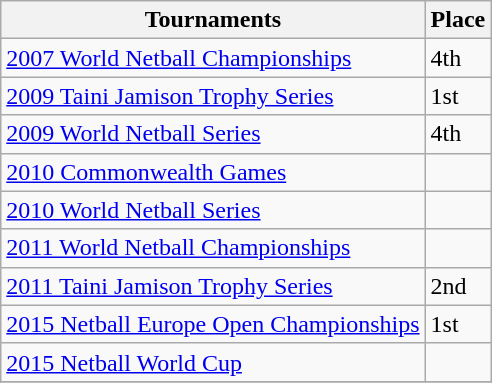<table class="wikitable collapsible">
<tr>
<th>Tournaments</th>
<th>Place</th>
</tr>
<tr>
<td><a href='#'>2007 World Netball Championships</a></td>
<td>4th</td>
</tr>
<tr>
<td><a href='#'>2009 Taini Jamison Trophy Series</a><em></em></td>
<td>1st</td>
</tr>
<tr>
<td><a href='#'>2009 World Netball Series</a></td>
<td>4th</td>
</tr>
<tr>
<td><a href='#'>2010 Commonwealth Games</a></td>
<td></td>
</tr>
<tr>
<td><a href='#'>2010 World Netball Series</a></td>
<td></td>
</tr>
<tr>
<td><a href='#'>2011 World Netball Championships</a></td>
<td></td>
</tr>
<tr>
<td><a href='#'>2011 Taini Jamison Trophy Series</a></td>
<td>2nd</td>
</tr>
<tr>
<td><a href='#'>2015 Netball Europe Open Championships</a></td>
<td>1st</td>
</tr>
<tr>
<td><a href='#'>2015 Netball World Cup</a></td>
<td></td>
</tr>
<tr>
</tr>
</table>
